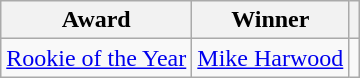<table class="wikitable">
<tr>
<th>Award</th>
<th>Winner</th>
<th></th>
</tr>
<tr>
<td><a href='#'>Rookie of the Year</a></td>
<td> <a href='#'>Mike Harwood</a></td>
<td></td>
</tr>
</table>
